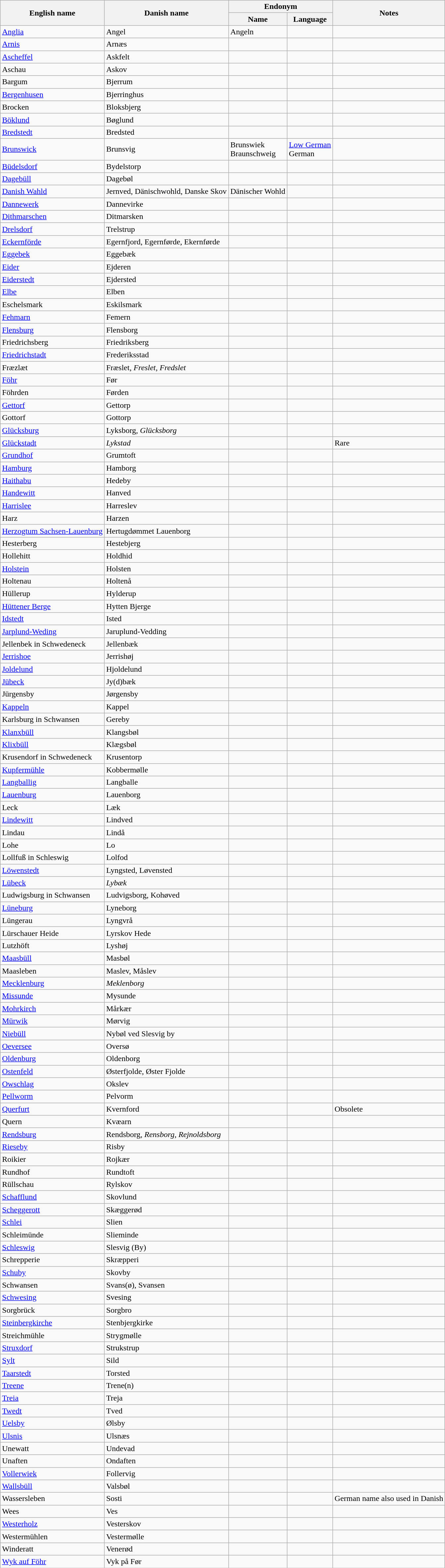<table class="wikitable sortable mw-collapsible">
<tr>
<th rowspan="2">English name</th>
<th rowspan="2">Danish name</th>
<th colspan="2">Endonym</th>
<th rowspan="2">Notes</th>
</tr>
<tr>
<th>Name</th>
<th>Language</th>
</tr>
<tr>
<td><a href='#'>Anglia</a></td>
<td>Angel</td>
<td>Angeln</td>
<td></td>
<td></td>
</tr>
<tr>
<td><a href='#'>Arnis</a></td>
<td>Arnæs</td>
<td></td>
<td></td>
<td></td>
</tr>
<tr>
<td><a href='#'>Ascheffel</a></td>
<td>Askfelt</td>
<td></td>
<td></td>
<td></td>
</tr>
<tr>
<td>Aschau</td>
<td>Askov</td>
<td></td>
<td></td>
<td></td>
</tr>
<tr>
<td>Bargum</td>
<td>Bjerrum</td>
<td></td>
<td></td>
<td></td>
</tr>
<tr>
<td><a href='#'>Bergenhusen</a></td>
<td>Bjerringhus</td>
<td></td>
<td></td>
<td></td>
</tr>
<tr>
<td>Brocken</td>
<td>Bloksbjerg</td>
<td></td>
<td></td>
<td></td>
</tr>
<tr>
<td><a href='#'>Böklund</a></td>
<td>Bøglund</td>
<td></td>
<td></td>
<td></td>
</tr>
<tr>
<td><a href='#'>Bredstedt</a></td>
<td>Bredsted</td>
<td></td>
<td></td>
<td></td>
</tr>
<tr>
<td><a href='#'>Brunswick</a></td>
<td>Brunsvig</td>
<td>Brunswiek<br>Braunschweig</td>
<td><a href='#'>Low German</a><br>German</td>
<td></td>
</tr>
<tr>
<td><a href='#'>Büdelsdorf</a></td>
<td>Bydelstorp</td>
<td></td>
<td></td>
<td></td>
</tr>
<tr>
<td><a href='#'>Dagebüll</a></td>
<td>Dagebøl</td>
<td></td>
<td></td>
<td></td>
</tr>
<tr>
<td><a href='#'>Danish Wahld</a></td>
<td>Jernved, Dänischwohld, Danske Skov</td>
<td>Dänischer Wohld</td>
<td></td>
<td></td>
</tr>
<tr>
<td><a href='#'>Dannewerk</a></td>
<td>Dannevirke</td>
<td></td>
<td></td>
<td></td>
</tr>
<tr>
<td><a href='#'>Dithmarschen</a></td>
<td>Ditmarsken</td>
<td></td>
<td></td>
<td></td>
</tr>
<tr>
<td><a href='#'>Drelsdorf</a></td>
<td>Trelstrup</td>
<td></td>
<td></td>
<td></td>
</tr>
<tr>
<td><a href='#'>Eckernförde</a></td>
<td>Egernfjord, Egernførde, Ekernførde</td>
<td></td>
<td></td>
<td></td>
</tr>
<tr>
<td><a href='#'>Eggebek</a></td>
<td>Eggebæk</td>
<td></td>
<td></td>
<td></td>
</tr>
<tr>
<td><a href='#'>Eider</a></td>
<td>Ejderen</td>
<td></td>
<td></td>
<td></td>
</tr>
<tr>
<td><a href='#'>Eiderstedt</a></td>
<td>Ejdersted</td>
<td></td>
<td></td>
<td></td>
</tr>
<tr>
<td><a href='#'>Elbe</a></td>
<td>Elben</td>
<td></td>
<td></td>
<td></td>
</tr>
<tr>
<td>Eschelsmark</td>
<td>Eskilsmark</td>
<td></td>
<td></td>
<td></td>
</tr>
<tr>
<td><a href='#'>Fehmarn</a></td>
<td>Femern</td>
<td></td>
<td></td>
<td></td>
</tr>
<tr>
<td><a href='#'>Flensburg</a></td>
<td>Flensborg</td>
<td></td>
<td></td>
<td></td>
</tr>
<tr>
<td>Friedrichsberg</td>
<td>Friedriksberg</td>
<td></td>
<td></td>
<td></td>
</tr>
<tr>
<td><a href='#'>Friedrichstadt</a></td>
<td>Frederiksstad</td>
<td></td>
<td></td>
<td></td>
</tr>
<tr>
<td>Fræzlæt</td>
<td>Fræslet, <em>Freslet,</em> <em>Fredslet</em></td>
<td></td>
<td></td>
<td></td>
</tr>
<tr>
<td><a href='#'>Föhr</a></td>
<td>Før</td>
<td></td>
<td></td>
<td></td>
</tr>
<tr>
<td>Föhrden</td>
<td>Førden</td>
<td></td>
<td></td>
<td></td>
</tr>
<tr>
<td><a href='#'>Gettorf</a></td>
<td>Gettorp</td>
<td></td>
<td></td>
<td></td>
</tr>
<tr>
<td>Gottorf</td>
<td>Gottorp</td>
<td></td>
<td></td>
<td></td>
</tr>
<tr>
<td><a href='#'>Glücksburg</a></td>
<td>Lyksborg, <em>Glücksborg</em></td>
<td></td>
<td></td>
<td></td>
</tr>
<tr>
<td><a href='#'>Glückstadt</a></td>
<td><em>Lykstad</em></td>
<td></td>
<td></td>
<td>Rare</td>
</tr>
<tr>
<td><a href='#'>Grundhof</a></td>
<td>Grumtoft</td>
<td></td>
<td></td>
<td></td>
</tr>
<tr>
<td><a href='#'>Hamburg</a></td>
<td>Hamborg</td>
<td></td>
<td></td>
<td></td>
</tr>
<tr>
<td><a href='#'>Haithabu</a></td>
<td>Hedeby</td>
<td></td>
<td></td>
<td></td>
</tr>
<tr>
<td><a href='#'>Handewitt</a></td>
<td>Hanved</td>
<td></td>
<td></td>
<td></td>
</tr>
<tr>
<td><a href='#'>Harrislee</a></td>
<td>Harreslev</td>
<td></td>
<td></td>
<td></td>
</tr>
<tr>
<td>Harz</td>
<td>Harzen</td>
<td></td>
<td></td>
<td></td>
</tr>
<tr>
<td><a href='#'>Herzogtum Sachsen-Lauenburg</a></td>
<td>Hertugdømmet Lauenborg</td>
<td></td>
<td></td>
<td></td>
</tr>
<tr>
<td>Hesterberg</td>
<td>Hestebjerg</td>
<td></td>
<td></td>
<td></td>
</tr>
<tr>
<td>Hollehitt</td>
<td>Holdhid</td>
<td></td>
<td></td>
<td></td>
</tr>
<tr>
<td><a href='#'>Holstein</a></td>
<td>Holsten</td>
<td></td>
<td></td>
<td></td>
</tr>
<tr>
<td>Holtenau</td>
<td>Holtenå</td>
<td></td>
<td></td>
<td></td>
</tr>
<tr>
<td>Hüllerup</td>
<td>Hylderup</td>
<td></td>
<td></td>
<td></td>
</tr>
<tr>
<td><a href='#'>Hüttener Berge</a></td>
<td>Hytten Bjerge</td>
<td></td>
<td></td>
<td></td>
</tr>
<tr>
<td><a href='#'>Idstedt</a></td>
<td>Isted</td>
<td></td>
<td></td>
<td></td>
</tr>
<tr>
<td><a href='#'>Jarplund-Weding</a></td>
<td>Jaruplund-Vedding</td>
<td></td>
<td></td>
<td></td>
</tr>
<tr>
<td>Jellenbek in Schwedeneck</td>
<td>Jellenbæk</td>
<td></td>
<td></td>
<td></td>
</tr>
<tr>
<td><a href='#'>Jerrishoe</a></td>
<td>Jerrishøj</td>
<td></td>
<td></td>
<td></td>
</tr>
<tr>
<td><a href='#'>Joldelund</a></td>
<td>Hjoldelund</td>
<td></td>
<td></td>
<td></td>
</tr>
<tr>
<td><a href='#'>Jübeck</a></td>
<td>Jy(d)bæk</td>
<td></td>
<td></td>
<td></td>
</tr>
<tr>
<td>Jürgensby</td>
<td>Jørgensby</td>
<td></td>
<td></td>
<td></td>
</tr>
<tr>
<td><a href='#'>Kappeln</a></td>
<td>Kappel</td>
<td></td>
<td></td>
<td></td>
</tr>
<tr>
<td>Karlsburg in Schwansen</td>
<td>Gereby</td>
<td></td>
<td></td>
<td></td>
</tr>
<tr>
<td><a href='#'>Klanxbüll</a></td>
<td>Klangsbøl</td>
<td></td>
<td></td>
<td></td>
</tr>
<tr>
<td><a href='#'>Klixbüll</a></td>
<td>Klægsbøl</td>
<td></td>
<td></td>
<td></td>
</tr>
<tr>
<td>Krusendorf in Schwedeneck</td>
<td>Krusentorp</td>
<td></td>
<td></td>
<td></td>
</tr>
<tr>
<td><a href='#'>Kupfermühle</a></td>
<td>Kobbermølle</td>
<td></td>
<td></td>
<td></td>
</tr>
<tr>
<td><a href='#'>Langballig</a></td>
<td>Langballe</td>
<td></td>
<td></td>
<td></td>
</tr>
<tr>
<td><a href='#'>Lauenburg</a></td>
<td>Lauenborg</td>
<td></td>
<td></td>
<td></td>
</tr>
<tr>
<td>Leck</td>
<td>Læk</td>
<td></td>
<td></td>
<td></td>
</tr>
<tr>
<td><a href='#'>Lindewitt</a></td>
<td>Lindved</td>
<td></td>
<td></td>
<td></td>
</tr>
<tr>
<td>Lindau</td>
<td>Lindå</td>
<td></td>
<td></td>
<td></td>
</tr>
<tr>
<td>Lohe</td>
<td>Lo</td>
<td></td>
<td></td>
<td></td>
</tr>
<tr>
<td>Lollfuß in Schleswig</td>
<td>Lolfod</td>
<td></td>
<td></td>
<td></td>
</tr>
<tr>
<td><a href='#'>Löwenstedt</a></td>
<td>Lyngsted, Løvensted</td>
<td></td>
<td></td>
<td></td>
</tr>
<tr>
<td><a href='#'>Lübeck</a></td>
<td><em>Lybæk</em></td>
<td></td>
<td></td>
<td></td>
</tr>
<tr>
<td>Ludwigsburg in Schwansen</td>
<td>Ludvigsborg, Kohøved</td>
<td></td>
<td></td>
<td></td>
</tr>
<tr>
<td><a href='#'>Lüneburg</a></td>
<td>Lyneborg</td>
<td></td>
<td></td>
<td></td>
</tr>
<tr>
<td>Lüngerau</td>
<td>Lyngvrå</td>
<td></td>
<td></td>
<td></td>
</tr>
<tr>
<td>Lürschauer Heide</td>
<td>Lyrskov Hede</td>
<td></td>
<td></td>
<td></td>
</tr>
<tr>
<td>Lutzhöft</td>
<td>Lyshøj</td>
<td></td>
<td></td>
<td></td>
</tr>
<tr>
<td><a href='#'>Maasbüll</a></td>
<td>Masbøl</td>
<td></td>
<td></td>
<td></td>
</tr>
<tr>
<td>Maasleben</td>
<td>Maslev, Måslev</td>
<td></td>
<td></td>
<td></td>
</tr>
<tr>
<td><a href='#'>Mecklenburg</a></td>
<td><em>Meklenborg</em></td>
<td></td>
<td></td>
<td></td>
</tr>
<tr>
<td><a href='#'>Missunde</a></td>
<td>Mysunde</td>
<td></td>
<td></td>
<td></td>
</tr>
<tr>
<td><a href='#'>Mohrkirch</a></td>
<td>Mårkær</td>
<td></td>
<td></td>
<td></td>
</tr>
<tr>
<td><a href='#'>Mürwik</a></td>
<td>Mørvig</td>
<td></td>
<td></td>
<td></td>
</tr>
<tr>
<td><a href='#'>Niebüll</a></td>
<td>Nybøl ved Slesvig by</td>
<td></td>
<td></td>
<td></td>
</tr>
<tr>
<td><a href='#'>Oeversee</a></td>
<td>Oversø</td>
<td></td>
<td></td>
<td></td>
</tr>
<tr>
<td><a href='#'>Oldenburg</a></td>
<td>Oldenborg</td>
<td></td>
<td></td>
<td></td>
</tr>
<tr>
<td><a href='#'>Ostenfeld</a></td>
<td>Østerfjolde, Øster Fjolde</td>
<td></td>
<td></td>
<td></td>
</tr>
<tr>
<td><a href='#'>Owschlag</a></td>
<td>Okslev</td>
<td></td>
<td></td>
<td></td>
</tr>
<tr>
<td><a href='#'>Pellworm</a></td>
<td>Pelvorm</td>
<td></td>
<td></td>
<td></td>
</tr>
<tr>
<td><a href='#'>Querfurt</a></td>
<td>Kvernford</td>
<td></td>
<td></td>
<td>Obsolete</td>
</tr>
<tr>
<td>Quern</td>
<td>Kvæarn</td>
<td></td>
<td></td>
<td></td>
</tr>
<tr>
<td><a href='#'>Rendsburg</a></td>
<td>Rendsborg, <em>Rensborg</em>, <em>Rejnoldsborg</em></td>
<td></td>
<td></td>
<td></td>
</tr>
<tr>
<td><a href='#'>Rieseby</a></td>
<td>Risby</td>
<td></td>
<td></td>
<td></td>
</tr>
<tr>
<td>Roikier</td>
<td>Rojkær</td>
<td></td>
<td></td>
<td></td>
</tr>
<tr>
<td>Rundhof</td>
<td>Rundtoft</td>
<td></td>
<td></td>
<td></td>
</tr>
<tr>
<td>Rüllschau</td>
<td>Rylskov</td>
<td></td>
<td></td>
<td></td>
</tr>
<tr>
<td><a href='#'>Schafflund</a></td>
<td>Skovlund</td>
<td></td>
<td></td>
<td></td>
</tr>
<tr>
<td><a href='#'>Scheggerott</a></td>
<td>Skæggerød</td>
<td></td>
<td></td>
<td></td>
</tr>
<tr>
<td><a href='#'>Schlei</a></td>
<td>Slien</td>
<td></td>
<td></td>
<td></td>
</tr>
<tr>
<td>Schleimünde</td>
<td>Slieminde</td>
<td></td>
<td></td>
<td></td>
</tr>
<tr>
<td><a href='#'>Schleswig</a></td>
<td>Slesvig (By)</td>
<td></td>
<td></td>
<td></td>
</tr>
<tr>
<td>Schrepperie</td>
<td>Skræpperi</td>
<td></td>
<td></td>
<td></td>
</tr>
<tr>
<td><a href='#'>Schuby</a></td>
<td>Skovby</td>
<td></td>
<td></td>
<td></td>
</tr>
<tr>
<td>Schwansen</td>
<td>Svans(ø), Svansen</td>
<td></td>
<td></td>
<td></td>
</tr>
<tr>
<td><a href='#'>Schwesing</a></td>
<td>Svesing</td>
<td></td>
<td></td>
<td></td>
</tr>
<tr>
<td>Sorgbrück</td>
<td>Sorgbro</td>
<td></td>
<td></td>
<td></td>
</tr>
<tr>
<td><a href='#'>Steinbergkirche</a></td>
<td>Stenbjergkirke</td>
<td></td>
<td></td>
<td></td>
</tr>
<tr>
<td>Streichmühle</td>
<td>Strygmølle</td>
<td></td>
<td></td>
<td></td>
</tr>
<tr>
<td><a href='#'>Struxdorf</a></td>
<td>Strukstrup</td>
<td></td>
<td></td>
<td></td>
</tr>
<tr>
<td><a href='#'>Sylt</a></td>
<td>Sild</td>
<td></td>
<td></td>
<td></td>
</tr>
<tr>
<td><a href='#'>Taarstedt</a></td>
<td>Torsted</td>
<td></td>
<td></td>
<td></td>
</tr>
<tr>
<td><a href='#'>Treene</a></td>
<td>Trene(n)</td>
<td></td>
<td></td>
<td></td>
</tr>
<tr>
<td><a href='#'>Treia</a></td>
<td>Treja</td>
<td></td>
<td></td>
<td></td>
</tr>
<tr>
<td><a href='#'>Twedt</a></td>
<td>Tved</td>
<td></td>
<td></td>
<td></td>
</tr>
<tr>
<td><a href='#'>Uelsby</a></td>
<td>Ølsby</td>
<td></td>
<td></td>
<td></td>
</tr>
<tr>
<td><a href='#'>Ulsnis</a></td>
<td>Ulsnæs</td>
<td></td>
<td></td>
<td></td>
</tr>
<tr>
<td>Unewatt</td>
<td>Undevad</td>
<td></td>
<td></td>
<td></td>
</tr>
<tr>
<td>Unaften</td>
<td>Ondaften</td>
<td></td>
<td></td>
<td></td>
</tr>
<tr>
<td><a href='#'>Vollerwiek</a></td>
<td>Follervig</td>
<td></td>
<td></td>
<td></td>
</tr>
<tr>
<td><a href='#'>Wallsbüll</a></td>
<td>Valsbøl</td>
<td></td>
<td></td>
<td></td>
</tr>
<tr>
<td>Wassersleben</td>
<td>Sosti</td>
<td></td>
<td></td>
<td>German name also used in Danish</td>
</tr>
<tr>
<td>Wees</td>
<td>Ves</td>
<td></td>
<td></td>
<td></td>
</tr>
<tr>
<td><a href='#'>Westerholz</a></td>
<td>Vesterskov</td>
<td></td>
<td></td>
<td></td>
</tr>
<tr>
<td>Westermühlen</td>
<td>Vestermølle</td>
<td></td>
<td></td>
<td></td>
</tr>
<tr>
<td>Winderatt</td>
<td>Venerød</td>
<td></td>
<td></td>
<td></td>
</tr>
<tr>
<td><a href='#'>Wyk auf Föhr</a></td>
<td>Vyk på Før</td>
<td></td>
<td></td>
<td></td>
</tr>
</table>
